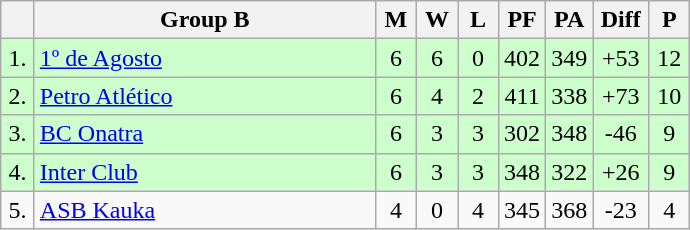<table class="wikitable" style="text-align:center">
<tr>
<th width=15></th>
<th width=220>Group B</th>
<th width=20>M</th>
<th width=20>W</th>
<th width=20>L</th>
<th width=20>PF</th>
<th width=20>PA</th>
<th width=30>Diff</th>
<th width=20>P</th>
</tr>
<tr style="background: #ccffcc;">
<td>1.</td>
<td align=left> <a href='#'>1º de Agosto</a></td>
<td>6</td>
<td>6</td>
<td>0</td>
<td>402</td>
<td>349</td>
<td>+53</td>
<td>12</td>
</tr>
<tr style="background: #ccffcc;">
<td>2.</td>
<td align=left> <a href='#'>Petro Atlético</a></td>
<td>6</td>
<td>4</td>
<td>2</td>
<td>411</td>
<td>338</td>
<td>+73</td>
<td>10</td>
</tr>
<tr style="background: #ccffcc;">
<td>3.</td>
<td align=left> <a href='#'>BC Onatra</a></td>
<td>6</td>
<td>3</td>
<td>3</td>
<td>302</td>
<td>348</td>
<td>-46</td>
<td>9</td>
</tr>
<tr style="background: #ccffcc;">
<td>4.</td>
<td align=left> <a href='#'>Inter Club</a></td>
<td>6</td>
<td>3</td>
<td>3</td>
<td>348</td>
<td>322</td>
<td>+26</td>
<td>9</td>
</tr>
<tr>
<td>5.</td>
<td align=left> <a href='#'>ASB Kauka</a></td>
<td>4</td>
<td>0</td>
<td>4</td>
<td>345</td>
<td>368</td>
<td>-23</td>
<td>4</td>
</tr>
</table>
